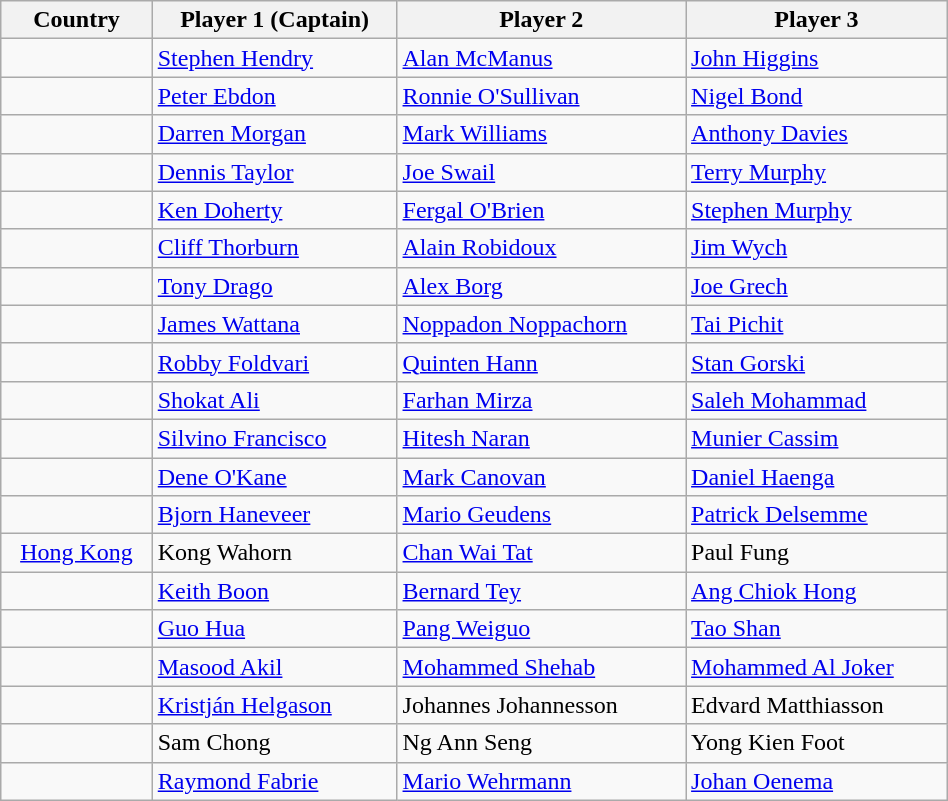<table class="wikitable" width=50%>
<tr>
<th>Country</th>
<th>Player 1 (Captain)</th>
<th>Player 2</th>
<th>Player 3</th>
</tr>
<tr bgcolor=>
<td align="center"></td>
<td><a href='#'>Stephen Hendry</a></td>
<td><a href='#'>Alan McManus</a></td>
<td><a href='#'>John Higgins</a></td>
</tr>
<tr bgcolor=>
<td align="center"></td>
<td><a href='#'>Peter Ebdon</a></td>
<td><a href='#'>Ronnie O'Sullivan</a></td>
<td><a href='#'>Nigel Bond</a></td>
</tr>
<tr bgcolor=>
<td align="center"></td>
<td><a href='#'>Darren Morgan</a></td>
<td><a href='#'>Mark Williams</a></td>
<td><a href='#'>Anthony Davies</a></td>
</tr>
<tr bgcolor=>
<td align="center"></td>
<td><a href='#'>Dennis Taylor</a></td>
<td><a href='#'>Joe Swail</a></td>
<td><a href='#'>Terry Murphy</a></td>
</tr>
<tr bgcolor=>
<td align="center"></td>
<td><a href='#'>Ken Doherty</a></td>
<td><a href='#'>Fergal O'Brien</a></td>
<td><a href='#'>Stephen Murphy</a></td>
</tr>
<tr bgcolor=>
<td align="center"></td>
<td><a href='#'>Cliff Thorburn</a></td>
<td><a href='#'>Alain Robidoux</a></td>
<td><a href='#'>Jim Wych</a></td>
</tr>
<tr bgcolor=>
<td align="center"></td>
<td><a href='#'>Tony Drago</a></td>
<td><a href='#'>Alex Borg</a></td>
<td><a href='#'>Joe Grech</a></td>
</tr>
<tr bgcolor=>
<td align="center"></td>
<td><a href='#'>James Wattana</a></td>
<td><a href='#'>Noppadon Noppachorn</a></td>
<td><a href='#'>Tai Pichit</a></td>
</tr>
<tr bgcolor=>
<td align="center"></td>
<td><a href='#'>Robby Foldvari</a></td>
<td><a href='#'>Quinten Hann</a></td>
<td><a href='#'>Stan Gorski</a></td>
</tr>
<tr bgcolor=>
<td align="center"></td>
<td><a href='#'>Shokat Ali</a></td>
<td><a href='#'>Farhan Mirza</a></td>
<td><a href='#'>Saleh Mohammad</a></td>
</tr>
<tr bgcolor=>
<td align="center"></td>
<td><a href='#'>Silvino Francisco</a></td>
<td><a href='#'>Hitesh Naran</a></td>
<td><a href='#'>Munier Cassim</a></td>
</tr>
<tr bgcolor=>
<td align="center"></td>
<td><a href='#'>Dene O'Kane</a></td>
<td><a href='#'>Mark Canovan</a></td>
<td><a href='#'>Daniel Haenga</a></td>
</tr>
<tr bgcolor=>
<td align="center"></td>
<td><a href='#'>Bjorn Haneveer</a></td>
<td><a href='#'>Mario Geudens</a></td>
<td><a href='#'>Patrick Delsemme</a></td>
</tr>
<tr bgcolor=>
<td align="center"> <a href='#'>Hong Kong</a></td>
<td>Kong Wahorn</td>
<td><a href='#'>Chan Wai Tat</a></td>
<td>Paul Fung</td>
</tr>
<tr bgcolor=>
<td align="center"></td>
<td><a href='#'>Keith Boon</a></td>
<td><a href='#'>Bernard Tey</a></td>
<td><a href='#'>Ang Chiok Hong</a></td>
</tr>
<tr bgcolor=>
<td align="center"></td>
<td><a href='#'>Guo Hua</a></td>
<td><a href='#'>Pang Weiguo</a></td>
<td><a href='#'>Tao Shan</a></td>
</tr>
<tr bgcolor=>
<td align="center"></td>
<td><a href='#'>Masood Akil</a></td>
<td><a href='#'>Mohammed Shehab</a></td>
<td><a href='#'>Mohammed Al Joker</a></td>
</tr>
<tr bgcolor=>
<td align="center"></td>
<td><a href='#'>Kristján Helgason</a></td>
<td>Johannes Johannesson</td>
<td>Edvard Matthiasson</td>
</tr>
<tr bgcolor=>
<td align="center"></td>
<td>Sam Chong</td>
<td>Ng Ann Seng</td>
<td>Yong Kien Foot</td>
</tr>
<tr bgcolor=>
<td align="center"></td>
<td><a href='#'>Raymond Fabrie</a></td>
<td><a href='#'>Mario Wehrmann</a></td>
<td><a href='#'>Johan Oenema</a></td>
</tr>
</table>
